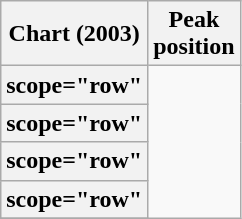<table class="wikitable sortable plainrowheaders" style="text-align:center;">
<tr>
<th scope="col">Chart (2003)</th>
<th scope="col">Peak<br>position</th>
</tr>
<tr>
<th>scope="row"</th>
</tr>
<tr>
<th>scope="row"</th>
</tr>
<tr>
<th>scope="row"</th>
</tr>
<tr>
<th>scope="row"</th>
</tr>
<tr>
</tr>
</table>
